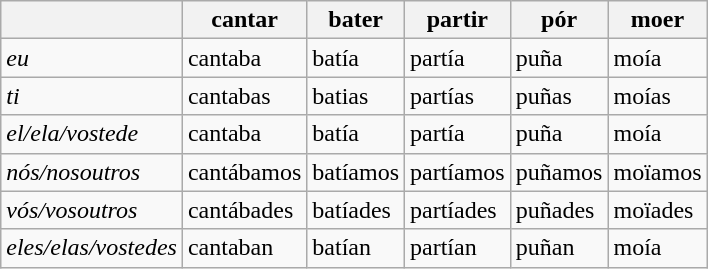<table class="wikitable">
<tr>
<th> </th>
<th>cantar</th>
<th>bater</th>
<th>partir</th>
<th>pór</th>
<th>moer</th>
</tr>
<tr ->
<td><em>eu</em></td>
<td>cantaba</td>
<td>batía</td>
<td>partía</td>
<td>puña</td>
<td>moía</td>
</tr>
<tr ->
<td><em>ti</em></td>
<td>cantabas</td>
<td>batias</td>
<td>partías</td>
<td>puñas</td>
<td>moías</td>
</tr>
<tr ->
<td><em>el/ela/vostede</em></td>
<td>cantaba</td>
<td>batía</td>
<td>partía</td>
<td>puña</td>
<td>moía</td>
</tr>
<tr ->
<td><em>nós/nosoutros</em></td>
<td>cantábamos</td>
<td>batíamos</td>
<td>partíamos</td>
<td>puñamos</td>
<td>moïamos</td>
</tr>
<tr ->
<td><em>vós/vosoutros</em></td>
<td>cantábades</td>
<td>batíades</td>
<td>partíades</td>
<td>puñades</td>
<td>moïades</td>
</tr>
<tr ->
<td><em>eles/elas/vostedes</em></td>
<td>cantaban</td>
<td>batían</td>
<td>partían</td>
<td>puñan</td>
<td>moía</td>
</tr>
</table>
